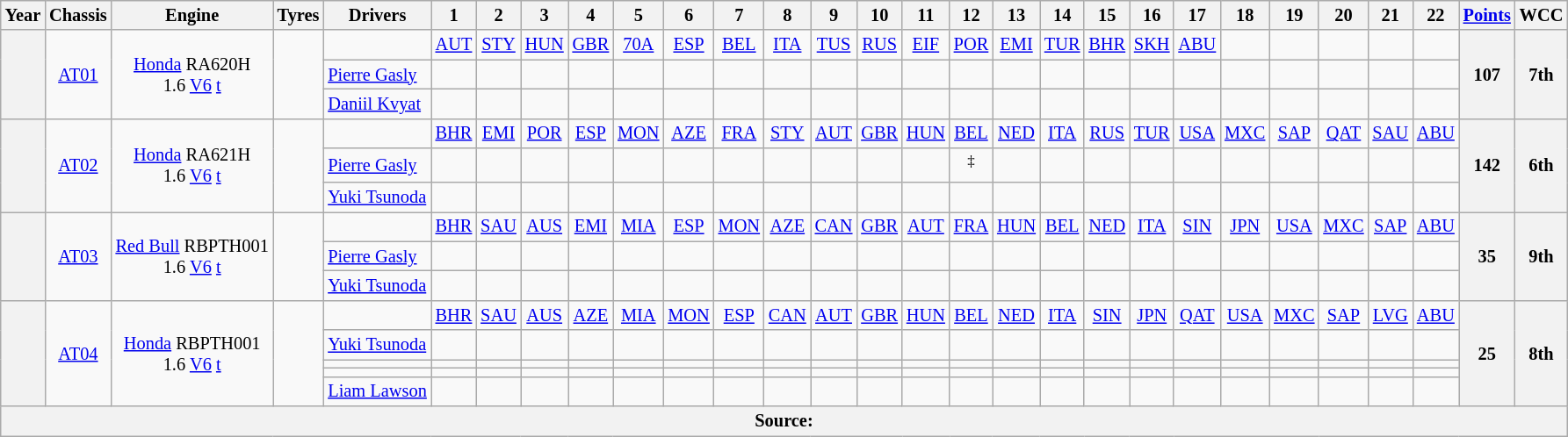<table class="wikitable" style="text-align:center; font-size:85%">
<tr>
<th>Year</th>
<th>Chassis</th>
<th>Engine</th>
<th>Tyres</th>
<th>Drivers</th>
<th>1</th>
<th>2</th>
<th>3</th>
<th>4</th>
<th>5</th>
<th>6</th>
<th>7</th>
<th>8</th>
<th>9</th>
<th>10</th>
<th>11</th>
<th>12</th>
<th>13</th>
<th>14</th>
<th>15</th>
<th>16</th>
<th>17</th>
<th>18</th>
<th>19</th>
<th>20</th>
<th>21</th>
<th>22</th>
<th><a href='#'>Points</a></th>
<th>WCC</th>
</tr>
<tr>
<th rowspan="3"></th>
<td rowspan="3"><a href='#'>AT01</a></td>
<td rowspan="3"><a href='#'>Honda</a> RA620H<br>1.6 <a href='#'>V6</a> <a href='#'>t</a></td>
<td rowspan="3"></td>
<td></td>
<td><a href='#'>AUT</a></td>
<td><a href='#'>STY</a></td>
<td><a href='#'>HUN</a></td>
<td><a href='#'>GBR</a></td>
<td><a href='#'>70A</a></td>
<td><a href='#'>ESP</a></td>
<td><a href='#'>BEL</a></td>
<td><a href='#'>ITA</a></td>
<td><a href='#'>TUS</a></td>
<td><a href='#'>RUS</a></td>
<td><a href='#'>EIF</a></td>
<td><a href='#'>POR</a></td>
<td><a href='#'>EMI</a></td>
<td><a href='#'>TUR</a></td>
<td><a href='#'>BHR</a></td>
<td><a href='#'>SKH</a></td>
<td><a href='#'>ABU</a></td>
<td></td>
<td></td>
<td></td>
<td></td>
<td></td>
<th rowspan="3">107</th>
<th rowspan="3">7th</th>
</tr>
<tr>
<td align="left"> <a href='#'>Pierre Gasly</a></td>
<td></td>
<td></td>
<td></td>
<td></td>
<td></td>
<td></td>
<td></td>
<td></td>
<td></td>
<td></td>
<td></td>
<td></td>
<td></td>
<td></td>
<td></td>
<td></td>
<td></td>
<td></td>
<td></td>
<td></td>
<td></td>
<td></td>
</tr>
<tr>
<td align="left"> <a href='#'>Daniil Kvyat</a></td>
<td></td>
<td></td>
<td></td>
<td></td>
<td></td>
<td></td>
<td></td>
<td></td>
<td></td>
<td></td>
<td></td>
<td></td>
<td></td>
<td></td>
<td></td>
<td></td>
<td></td>
<td></td>
<td></td>
<td></td>
<td></td>
<td></td>
</tr>
<tr>
<th rowspan="3"></th>
<td rowspan="3"><a href='#'>AT02</a></td>
<td rowspan="3"><a href='#'>Honda</a> RA621H<br>1.6 <a href='#'>V6</a> <a href='#'>t</a></td>
<td rowspan="3"></td>
<td></td>
<td><a href='#'>BHR</a></td>
<td><a href='#'>EMI</a></td>
<td><a href='#'>POR</a></td>
<td><a href='#'>ESP</a></td>
<td><a href='#'>MON</a></td>
<td><a href='#'>AZE</a></td>
<td><a href='#'>FRA</a></td>
<td><a href='#'>STY</a></td>
<td><a href='#'>AUT</a></td>
<td><a href='#'>GBR</a></td>
<td><a href='#'>HUN</a></td>
<td><a href='#'>BEL</a></td>
<td><a href='#'>NED</a></td>
<td><a href='#'>ITA</a></td>
<td><a href='#'>RUS</a></td>
<td><a href='#'>TUR</a></td>
<td><a href='#'>USA</a></td>
<td><a href='#'>MXC</a></td>
<td><a href='#'>SAP</a></td>
<td><a href='#'>QAT</a></td>
<td><a href='#'>SAU</a></td>
<td><a href='#'>ABU</a></td>
<th rowspan="3">142</th>
<th rowspan="3">6th</th>
</tr>
<tr>
<td align="left"> <a href='#'>Pierre Gasly</a></td>
<td></td>
<td></td>
<td></td>
<td></td>
<td></td>
<td></td>
<td></td>
<td></td>
<td></td>
<td></td>
<td></td>
<td><sup>‡</sup></td>
<td></td>
<td></td>
<td></td>
<td></td>
<td></td>
<td></td>
<td></td>
<td></td>
<td></td>
<td></td>
</tr>
<tr>
<td nowrap align="left"> <a href='#'>Yuki Tsunoda</a></td>
<td></td>
<td></td>
<td></td>
<td></td>
<td></td>
<td></td>
<td></td>
<td></td>
<td></td>
<td></td>
<td></td>
<td></td>
<td></td>
<td></td>
<td></td>
<td></td>
<td></td>
<td></td>
<td></td>
<td></td>
<td></td>
<td></td>
</tr>
<tr>
<th rowspan="3"></th>
<td rowspan="3"><a href='#'>AT03</a></td>
<td rowspan="3"><a href='#'>Red Bull</a> RBPTH001<br>1.6 <a href='#'>V6</a> <a href='#'>t</a></td>
<td rowspan="3"></td>
<td></td>
<td><a href='#'>BHR</a></td>
<td><a href='#'>SAU</a></td>
<td><a href='#'>AUS</a></td>
<td><a href='#'>EMI</a></td>
<td><a href='#'>MIA</a></td>
<td><a href='#'>ESP</a></td>
<td><a href='#'>MON</a></td>
<td><a href='#'>AZE</a></td>
<td><a href='#'>CAN</a></td>
<td><a href='#'>GBR</a></td>
<td><a href='#'>AUT</a></td>
<td><a href='#'>FRA</a></td>
<td><a href='#'>HUN</a></td>
<td><a href='#'>BEL</a></td>
<td><a href='#'>NED</a></td>
<td><a href='#'>ITA</a></td>
<td><a href='#'>SIN</a></td>
<td><a href='#'>JPN</a></td>
<td><a href='#'>USA</a></td>
<td><a href='#'>MXC</a></td>
<td><a href='#'>SAP</a></td>
<td><a href='#'>ABU</a></td>
<th rowspan="3">35</th>
<th rowspan="3">9th</th>
</tr>
<tr>
<td align="left"> <a href='#'>Pierre Gasly</a></td>
<td></td>
<td></td>
<td></td>
<td></td>
<td></td>
<td></td>
<td></td>
<td></td>
<td></td>
<td></td>
<td></td>
<td></td>
<td></td>
<td></td>
<td></td>
<td></td>
<td></td>
<td></td>
<td></td>
<td></td>
<td></td>
<td></td>
</tr>
<tr>
<td nowrap align="left"> <a href='#'>Yuki Tsunoda</a></td>
<td></td>
<td></td>
<td></td>
<td></td>
<td></td>
<td></td>
<td></td>
<td></td>
<td></td>
<td></td>
<td></td>
<td></td>
<td></td>
<td></td>
<td></td>
<td></td>
<td></td>
<td></td>
<td></td>
<td></td>
<td></td>
<td></td>
</tr>
<tr>
<th rowspan="5"></th>
<td rowspan="5"><a href='#'>AT04</a></td>
<td rowspan="5"><a href='#'>Honda</a> RBPTH001<br>1.6 <a href='#'>V6</a> <a href='#'>t</a></td>
<td rowspan="5"></td>
<td></td>
<td><a href='#'>BHR</a></td>
<td><a href='#'>SAU</a></td>
<td><a href='#'>AUS</a></td>
<td><a href='#'>AZE</a></td>
<td><a href='#'>MIA</a></td>
<td><a href='#'>MON</a></td>
<td><a href='#'>ESP</a></td>
<td><a href='#'>CAN</a></td>
<td><a href='#'>AUT</a></td>
<td><a href='#'>GBR</a></td>
<td><a href='#'>HUN</a></td>
<td><a href='#'>BEL</a></td>
<td><a href='#'>NED</a></td>
<td><a href='#'>ITA</a></td>
<td><a href='#'>SIN</a></td>
<td><a href='#'>JPN</a></td>
<td><a href='#'>QAT</a></td>
<td><a href='#'>USA</a></td>
<td><a href='#'>MXC</a></td>
<td><a href='#'>SAP</a></td>
<td><a href='#'>LVG</a></td>
<td><a href='#'>ABU</a></td>
<th rowspan="5">25</th>
<th rowspan="5">8th</th>
</tr>
<tr>
<td align=left> <a href='#'>Yuki Tsunoda</a></td>
<td></td>
<td></td>
<td></td>
<td></td>
<td></td>
<td></td>
<td></td>
<td></td>
<td></td>
<td></td>
<td></td>
<td></td>
<td></td>
<td></td>
<td></td>
<td></td>
<td></td>
<td></td>
<td></td>
<td></td>
<td></td>
<td></td>
</tr>
<tr>
<td align="left"></td>
<td></td>
<td></td>
<td></td>
<td></td>
<td></td>
<td></td>
<td></td>
<td></td>
<td></td>
<td></td>
<td></td>
<td></td>
<td></td>
<td></td>
<td></td>
<td></td>
<td></td>
<td></td>
<td></td>
<td></td>
<td></td>
<td></td>
</tr>
<tr>
<td align="left"></td>
<td></td>
<td></td>
<td></td>
<td></td>
<td></td>
<td></td>
<td></td>
<td></td>
<td></td>
<td></td>
<td></td>
<td></td>
<td></td>
<td></td>
<td></td>
<td></td>
<td></td>
<td></td>
<td></td>
<td></td>
<td></td>
<td></td>
</tr>
<tr>
<td align="left"> <a href='#'>Liam Lawson</a></td>
<td></td>
<td></td>
<td></td>
<td></td>
<td></td>
<td></td>
<td></td>
<td></td>
<td></td>
<td></td>
<td></td>
<td></td>
<td></td>
<td></td>
<td></td>
<td></td>
<td></td>
<td></td>
<td></td>
<td></td>
<td></td>
<td></td>
</tr>
<tr>
<th colspan="29">Source:</th>
</tr>
</table>
